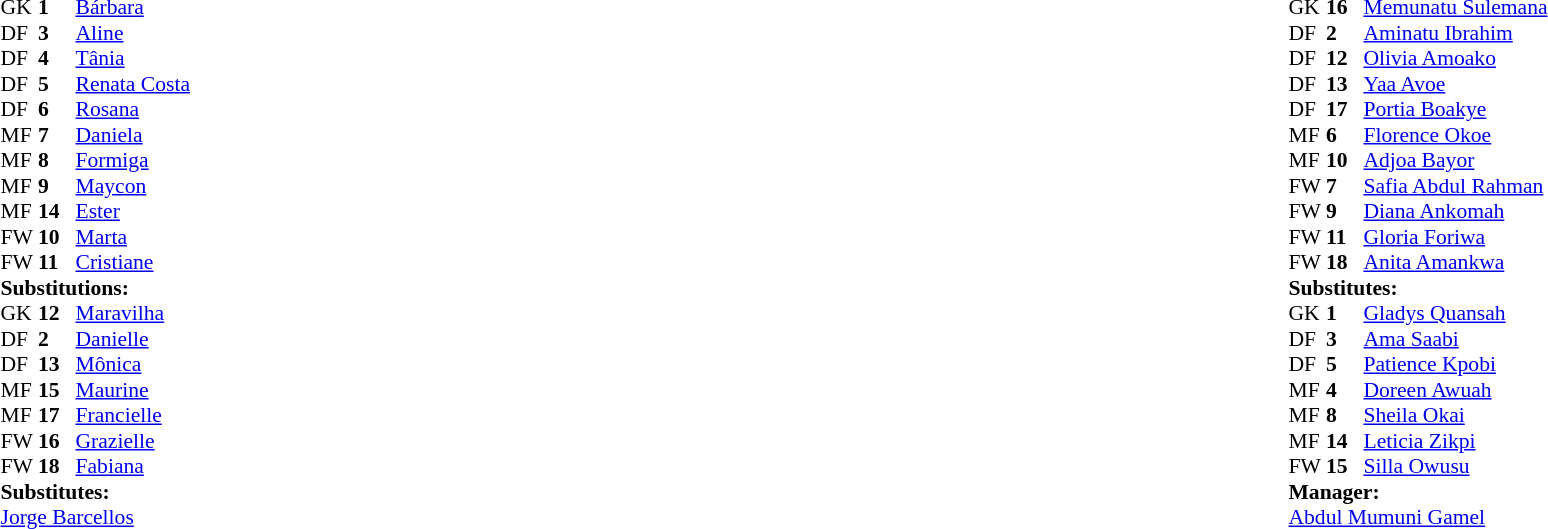<table width="100%">
<tr>
<td valign="top" width="40%"><br><table style="font-size:90%" cellspacing="0" cellpadding="0">
<tr>
<th width=25></th>
<th width=25></th>
</tr>
<tr>
<td>GK</td>
<td><strong>1</strong></td>
<td><a href='#'>Bárbara</a></td>
</tr>
<tr>
<td>DF</td>
<td><strong>3</strong></td>
<td><a href='#'>Aline</a></td>
</tr>
<tr>
<td>DF</td>
<td><strong>4</strong></td>
<td><a href='#'>Tânia</a></td>
</tr>
<tr>
<td>DF</td>
<td><strong>5</strong></td>
<td><a href='#'>Renata Costa</a></td>
</tr>
<tr>
<td>DF</td>
<td><strong>6</strong></td>
<td><a href='#'>Rosana</a></td>
</tr>
<tr>
<td>MF</td>
<td><strong>7</strong></td>
<td><a href='#'>Daniela</a></td>
</tr>
<tr>
<td>MF</td>
<td><strong>8</strong></td>
<td><a href='#'>Formiga</a></td>
</tr>
<tr>
<td>MF</td>
<td><strong>9</strong></td>
<td><a href='#'>Maycon</a></td>
</tr>
<tr>
<td>MF</td>
<td><strong>14</strong></td>
<td><a href='#'>Ester</a></td>
</tr>
<tr>
<td>FW</td>
<td><strong>10</strong></td>
<td><a href='#'>Marta</a></td>
</tr>
<tr>
<td>FW</td>
<td><strong>11</strong></td>
<td><a href='#'>Cristiane</a></td>
<td></td>
<td></td>
</tr>
<tr>
<td colspan=3><strong>Substitutions:</strong></td>
</tr>
<tr>
<td>GK</td>
<td><strong>12</strong></td>
<td><a href='#'>Maravilha</a></td>
</tr>
<tr>
<td>DF</td>
<td><strong>2</strong></td>
<td><a href='#'>Danielle</a></td>
</tr>
<tr>
<td>DF</td>
<td><strong>13</strong></td>
<td><a href='#'>Mônica</a></td>
</tr>
<tr>
<td>MF</td>
<td><strong>15</strong></td>
<td><a href='#'>Maurine</a></td>
</tr>
<tr>
<td>MF</td>
<td><strong>17</strong></td>
<td><a href='#'>Francielle</a></td>
</tr>
<tr>
<td>FW</td>
<td><strong>16</strong></td>
<td><a href='#'>Grazielle</a></td>
<td></td>
<td></td>
</tr>
<tr>
<td>FW</td>
<td><strong>18</strong></td>
<td><a href='#'>Fabiana</a></td>
</tr>
<tr>
<td colspan=3><strong>Substitutes:</strong></td>
</tr>
<tr>
<td colspan=3><a href='#'>Jorge Barcellos</a></td>
</tr>
</table>
</td>
<td valign="top"></td>
<td valign="top" width="50%"><br><table style="font-size:90%; margin:auto" cellspacing="0" cellpadding="0">
<tr>
<th width=25></th>
<th width=25></th>
</tr>
<tr>
<td>GK</td>
<td><strong>16</strong></td>
<td><a href='#'>Memunatu Sulemana</a></td>
</tr>
<tr>
<td>DF</td>
<td><strong>2</strong></td>
<td><a href='#'>Aminatu Ibrahim</a></td>
</tr>
<tr>
<td>DF</td>
<td><strong>12</strong></td>
<td><a href='#'>Olivia Amoako</a></td>
</tr>
<tr>
<td>DF</td>
<td><strong>13</strong></td>
<td><a href='#'>Yaa Avoe</a></td>
</tr>
<tr>
<td>DF</td>
<td><strong>17</strong></td>
<td><a href='#'>Portia Boakye</a></td>
</tr>
<tr>
<td>MF</td>
<td><strong>6</strong></td>
<td><a href='#'>Florence Okoe</a></td>
</tr>
<tr>
<td>MF</td>
<td><strong>10</strong></td>
<td><a href='#'>Adjoa Bayor</a></td>
<td></td>
<td></td>
</tr>
<tr>
<td>FW</td>
<td><strong>7</strong></td>
<td><a href='#'>Safia Abdul Rahman</a></td>
<td></td>
<td></td>
</tr>
<tr>
<td>FW</td>
<td><strong>9</strong></td>
<td><a href='#'>Diana Ankomah</a></td>
<td></td>
<td></td>
</tr>
<tr>
<td>FW</td>
<td><strong>11</strong></td>
<td><a href='#'>Gloria Foriwa</a></td>
</tr>
<tr>
<td>FW</td>
<td><strong>18</strong></td>
<td><a href='#'>Anita Amankwa</a></td>
</tr>
<tr>
<td colspan=3><strong>Substitutes:</strong></td>
</tr>
<tr>
<td>GK</td>
<td><strong>1</strong></td>
<td><a href='#'>Gladys Quansah</a></td>
</tr>
<tr>
<td>DF</td>
<td><strong>3</strong></td>
<td><a href='#'>Ama Saabi</a></td>
</tr>
<tr>
<td>DF</td>
<td><strong>5</strong></td>
<td><a href='#'>Patience Kpobi</a></td>
</tr>
<tr>
<td>MF</td>
<td><strong>4</strong></td>
<td><a href='#'>Doreen Awuah</a></td>
<td></td>
<td></td>
</tr>
<tr>
<td>MF</td>
<td><strong>8</strong></td>
<td><a href='#'>Sheila Okai</a></td>
<td></td>
<td></td>
</tr>
<tr>
<td>MF</td>
<td><strong>14</strong></td>
<td><a href='#'>Leticia Zikpi</a></td>
<td></td>
<td></td>
</tr>
<tr>
<td>FW</td>
<td><strong>15</strong></td>
<td><a href='#'>Silla Owusu</a></td>
</tr>
<tr>
<td colspan=3><strong>Manager:</strong></td>
</tr>
<tr>
<td colspan=3><a href='#'>Abdul Mumuni Gamel</a></td>
</tr>
</table>
</td>
</tr>
</table>
